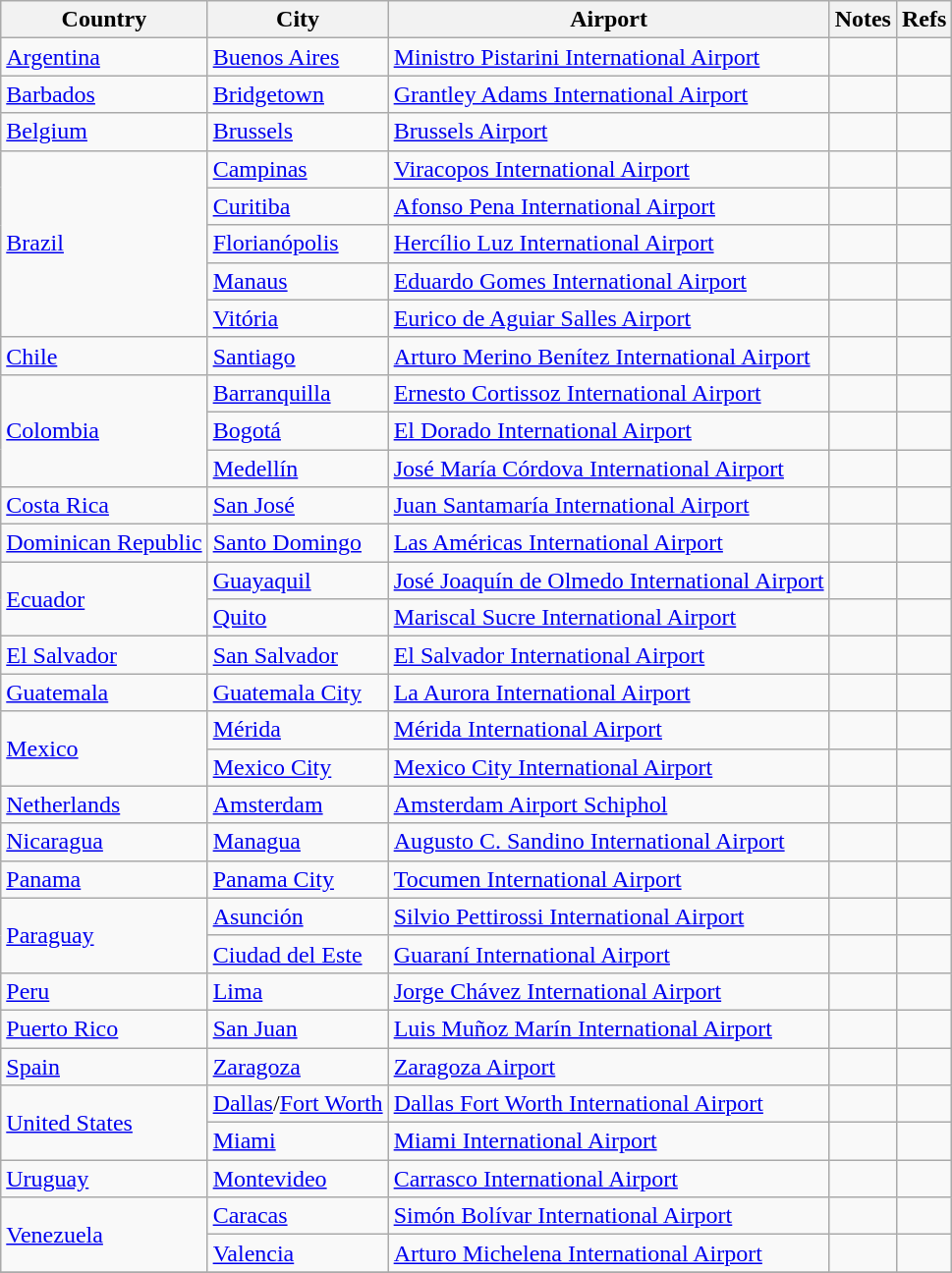<table class="wikitable sortable">
<tr>
<th>Country</th>
<th>City</th>
<th>Airport</th>
<th>Notes</th>
<th class=unsortable>Refs</th>
</tr>
<tr>
<td><a href='#'>Argentina</a></td>
<td><a href='#'>Buenos Aires</a></td>
<td><a href='#'>Ministro Pistarini International Airport</a></td>
<td align=center></td>
<td></td>
</tr>
<tr>
<td><a href='#'>Barbados</a></td>
<td><a href='#'>Bridgetown</a></td>
<td><a href='#'>Grantley Adams International Airport</a></td>
<td></td>
<td></td>
</tr>
<tr>
<td><a href='#'>Belgium</a></td>
<td><a href='#'>Brussels</a></td>
<td><a href='#'>Brussels Airport</a></td>
<td></td>
<td></td>
</tr>
<tr>
<td rowspan=5><a href='#'>Brazil</a></td>
<td><a href='#'>Campinas</a></td>
<td><a href='#'>Viracopos International Airport</a></td>
<td align=center></td>
<td></td>
</tr>
<tr>
<td><a href='#'>Curitiba</a></td>
<td><a href='#'>Afonso Pena International Airport</a></td>
<td align=center></td>
<td></td>
</tr>
<tr>
<td><a href='#'>Florianópolis</a></td>
<td><a href='#'>Hercílio Luz International Airport</a></td>
<td align=center></td>
<td></td>
</tr>
<tr>
<td><a href='#'>Manaus</a></td>
<td><a href='#'>Eduardo Gomes International Airport</a></td>
<td align=center></td>
<td></td>
</tr>
<tr>
<td><a href='#'>Vitória</a></td>
<td><a href='#'>Eurico de Aguiar Salles Airport</a></td>
<td align=center></td>
<td></td>
</tr>
<tr>
<td><a href='#'>Chile</a></td>
<td><a href='#'>Santiago</a></td>
<td><a href='#'>Arturo Merino Benítez International Airport</a></td>
<td align=center></td>
<td></td>
</tr>
<tr>
<td rowspan=3><a href='#'>Colombia</a></td>
<td><a href='#'>Barranquilla</a></td>
<td><a href='#'>Ernesto Cortissoz International Airport</a></td>
<td align=center></td>
<td></td>
</tr>
<tr>
<td><a href='#'>Bogotá</a></td>
<td><a href='#'>El Dorado International Airport</a></td>
<td></td>
<td></td>
</tr>
<tr>
<td><a href='#'>Medellín</a></td>
<td><a href='#'>José María Córdova International Airport</a></td>
<td></td>
<td></td>
</tr>
<tr>
<td><a href='#'>Costa Rica</a></td>
<td><a href='#'>San José</a></td>
<td><a href='#'>Juan Santamaría International Airport</a></td>
<td align=center></td>
<td></td>
</tr>
<tr>
<td><a href='#'>Dominican Republic</a></td>
<td><a href='#'>Santo Domingo</a></td>
<td><a href='#'>Las Américas International Airport</a></td>
<td align=center></td>
<td></td>
</tr>
<tr>
<td rowspan=2><a href='#'>Ecuador</a></td>
<td><a href='#'>Guayaquil</a></td>
<td><a href='#'>José Joaquín de Olmedo International Airport</a></td>
<td align=center></td>
<td></td>
</tr>
<tr>
<td><a href='#'>Quito</a></td>
<td><a href='#'>Mariscal Sucre International Airport</a></td>
<td align=center></td>
<td></td>
</tr>
<tr>
<td><a href='#'>El Salvador</a></td>
<td><a href='#'>San Salvador</a></td>
<td><a href='#'>El Salvador International Airport</a></td>
<td align=center></td>
<td></td>
</tr>
<tr>
<td><a href='#'>Guatemala</a></td>
<td><a href='#'>Guatemala City</a></td>
<td><a href='#'>La Aurora International Airport</a></td>
<td align=center></td>
<td></td>
</tr>
<tr>
<td rowspan=2><a href='#'>Mexico</a></td>
<td><a href='#'>Mérida</a></td>
<td><a href='#'>Mérida International Airport</a></td>
<td></td>
<td></td>
</tr>
<tr>
<td><a href='#'>Mexico City</a></td>
<td><a href='#'>Mexico City International Airport</a></td>
<td align=center></td>
<td></td>
</tr>
<tr>
<td><a href='#'>Netherlands</a></td>
<td><a href='#'>Amsterdam</a></td>
<td><a href='#'>Amsterdam Airport Schiphol</a></td>
<td align=center></td>
<td></td>
</tr>
<tr>
<td><a href='#'>Nicaragua</a></td>
<td><a href='#'>Managua</a></td>
<td><a href='#'>Augusto C. Sandino International Airport</a></td>
<td align=center></td>
<td></td>
</tr>
<tr>
<td><a href='#'>Panama</a></td>
<td><a href='#'>Panama City</a></td>
<td><a href='#'>Tocumen International Airport</a></td>
<td align=center></td>
<td></td>
</tr>
<tr>
<td rowspan=2><a href='#'>Paraguay</a></td>
<td><a href='#'>Asunción</a></td>
<td><a href='#'>Silvio Pettirossi International Airport</a></td>
<td align=center></td>
<td></td>
</tr>
<tr>
<td><a href='#'>Ciudad del Este</a></td>
<td><a href='#'>Guaraní International Airport</a></td>
<td align=center></td>
<td></td>
</tr>
<tr>
<td><a href='#'>Peru</a></td>
<td><a href='#'>Lima</a></td>
<td><a href='#'>Jorge Chávez International Airport</a></td>
<td align=center></td>
<td></td>
</tr>
<tr>
<td><a href='#'>Puerto Rico</a></td>
<td><a href='#'>San Juan</a></td>
<td><a href='#'>Luis Muñoz Marín International Airport</a></td>
<td></td>
<td></td>
</tr>
<tr>
<td><a href='#'>Spain</a></td>
<td><a href='#'>Zaragoza</a></td>
<td><a href='#'>Zaragoza Airport</a></td>
<td></td>
<td></td>
</tr>
<tr>
<td rowspan=2><a href='#'>United States</a></td>
<td><a href='#'>Dallas</a>/<a href='#'>Fort Worth</a></td>
<td><a href='#'>Dallas Fort Worth International Airport</a></td>
<td></td>
<td></td>
</tr>
<tr>
<td><a href='#'>Miami</a></td>
<td><a href='#'>Miami International Airport</a></td>
<td></td>
<td></td>
</tr>
<tr>
<td><a href='#'>Uruguay</a></td>
<td><a href='#'>Montevideo</a></td>
<td><a href='#'>Carrasco International Airport</a></td>
<td align=center></td>
<td></td>
</tr>
<tr>
<td rowspan=2><a href='#'>Venezuela</a></td>
<td><a href='#'>Caracas</a></td>
<td><a href='#'>Simón Bolívar International Airport</a></td>
<td></td>
<td></td>
</tr>
<tr>
<td><a href='#'>Valencia</a></td>
<td><a href='#'>Arturo Michelena International Airport</a></td>
<td></td>
<td></td>
</tr>
<tr>
</tr>
</table>
